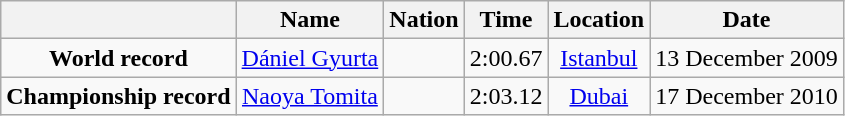<table class=wikitable style=text-align:center>
<tr>
<th></th>
<th>Name</th>
<th>Nation</th>
<th>Time</th>
<th>Location</th>
<th>Date</th>
</tr>
<tr>
<td><strong>World record</strong></td>
<td><a href='#'>Dániel Gyurta</a></td>
<td></td>
<td align=left>2:00.67</td>
<td><a href='#'>Istanbul</a></td>
<td>13 December 2009</td>
</tr>
<tr>
<td><strong>Championship record</strong></td>
<td><a href='#'>Naoya Tomita</a></td>
<td></td>
<td align=left>2:03.12</td>
<td><a href='#'>Dubai</a></td>
<td>17 December 2010</td>
</tr>
</table>
